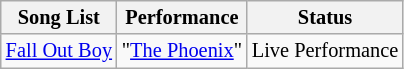<table class="wikitable" style="font-size: 85%">
<tr>
<th>Song List</th>
<th>Performance</th>
<th>Status</th>
</tr>
<tr>
<td> <a href='#'>Fall Out Boy</a></td>
<td>"<a href='#'>The Phoenix</a>"</td>
<td>Live Performance</td>
</tr>
</table>
